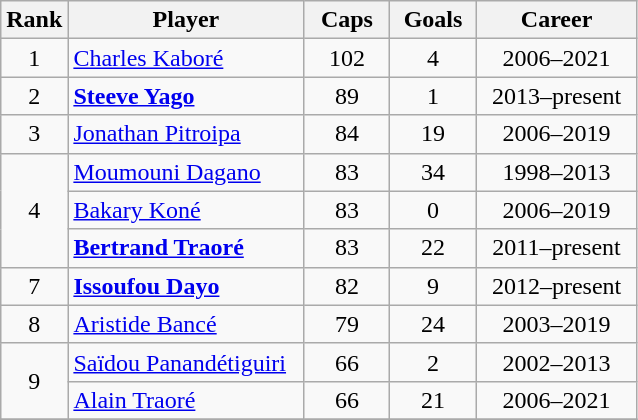<table class="wikitable sortable" style="text-align:center;">
<tr>
<th width=30px>Rank</th>
<th style="width:150px;">Player</th>
<th width=50px>Caps</th>
<th width=50px>Goals</th>
<th style="width:100px;">Career</th>
</tr>
<tr>
<td>1</td>
<td align=left><a href='#'>Charles Kaboré</a></td>
<td>102</td>
<td>4</td>
<td>2006–2021</td>
</tr>
<tr>
<td>2</td>
<td align=left><strong><a href='#'>Steeve Yago</a></strong></td>
<td>89</td>
<td>1</td>
<td>2013–present</td>
</tr>
<tr>
<td>3</td>
<td align=left><a href='#'>Jonathan Pitroipa</a></td>
<td>84</td>
<td>19</td>
<td>2006–2019</td>
</tr>
<tr>
<td rowspan=3>4</td>
<td align=left><a href='#'>Moumouni Dagano</a></td>
<td>83</td>
<td>34</td>
<td>1998–2013</td>
</tr>
<tr>
<td align=left><a href='#'>Bakary Koné</a></td>
<td>83</td>
<td>0</td>
<td>2006–2019</td>
</tr>
<tr>
<td align=left><strong><a href='#'>Bertrand Traoré</a></strong></td>
<td>83</td>
<td>22</td>
<td>2011–present</td>
</tr>
<tr>
<td>7</td>
<td align=left><strong><a href='#'>Issoufou Dayo</a></strong></td>
<td>82</td>
<td>9</td>
<td>2012–present</td>
</tr>
<tr>
<td>8</td>
<td align=left><a href='#'>Aristide Bancé</a></td>
<td>79</td>
<td>24</td>
<td>2003–2019</td>
</tr>
<tr>
<td rowspan=2>9</td>
<td align=left><a href='#'>Saïdou Panandétiguiri</a></td>
<td>66</td>
<td>2</td>
<td>2002–2013</td>
</tr>
<tr>
<td align=left><a href='#'>Alain Traoré</a></td>
<td>66</td>
<td>21</td>
<td>2006–2021</td>
</tr>
<tr>
</tr>
</table>
